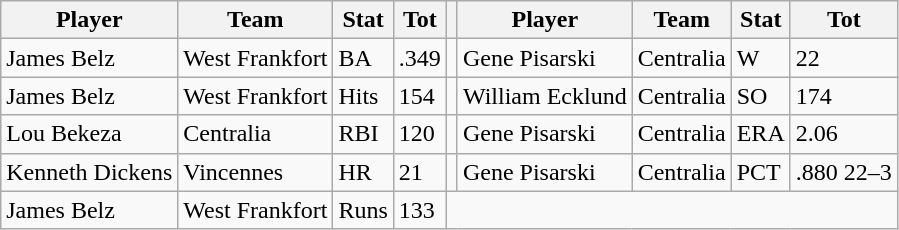<table class="wikitable">
<tr>
<th>Player</th>
<th>Team</th>
<th>Stat</th>
<th>Tot</th>
<th></th>
<th>Player</th>
<th>Team</th>
<th>Stat</th>
<th>Tot</th>
</tr>
<tr>
<td>James Belz</td>
<td>West Frankfort</td>
<td>BA</td>
<td>.349</td>
<td></td>
<td>Gene Pisarski</td>
<td>Centralia</td>
<td>W</td>
<td>22</td>
</tr>
<tr>
<td>James Belz</td>
<td>West Frankfort</td>
<td>Hits</td>
<td>154</td>
<td></td>
<td>William Ecklund</td>
<td>Centralia</td>
<td>SO</td>
<td>174</td>
</tr>
<tr>
<td>Lou Bekeza</td>
<td>Centralia</td>
<td>RBI</td>
<td>120</td>
<td></td>
<td>Gene Pisarski</td>
<td>Centralia</td>
<td>ERA</td>
<td>2.06</td>
</tr>
<tr>
<td>Kenneth Dickens</td>
<td>Vincennes</td>
<td>HR</td>
<td>21</td>
<td></td>
<td>Gene Pisarski</td>
<td>Centralia</td>
<td>PCT</td>
<td>.880 22–3</td>
</tr>
<tr>
<td>James Belz</td>
<td>West Frankfort</td>
<td>Runs</td>
<td>133</td>
</tr>
</table>
